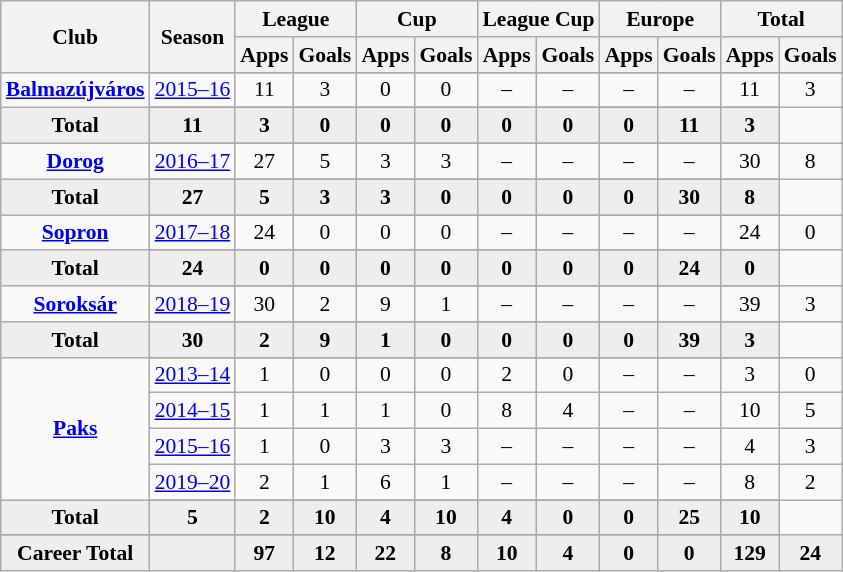<table class="wikitable" style="font-size:90%; text-align: center;">
<tr>
<th rowspan="2">Club</th>
<th rowspan="2">Season</th>
<th colspan="2">League</th>
<th colspan="2">Cup</th>
<th colspan="2">League Cup</th>
<th colspan="2">Europe</th>
<th colspan="2">Total</th>
</tr>
<tr>
<th>Apps</th>
<th>Goals</th>
<th>Apps</th>
<th>Goals</th>
<th>Apps</th>
<th>Goals</th>
<th>Apps</th>
<th>Goals</th>
<th>Apps</th>
<th>Goals</th>
</tr>
<tr ||-||-||-|->
<td rowspan="3" valign="center"><strong><a href='#'>Balmazújváros</a></strong></td>
</tr>
<tr>
<td><a href='#'>2015–16</a></td>
<td>11</td>
<td>3</td>
<td>0</td>
<td>0</td>
<td>–</td>
<td>–</td>
<td>–</td>
<td>–</td>
<td>11</td>
<td>3</td>
</tr>
<tr>
</tr>
<tr style="font-weight:bold; background-color:#eeeeee;">
<td>Total</td>
<td>11</td>
<td>3</td>
<td>0</td>
<td>0</td>
<td>0</td>
<td>0</td>
<td>0</td>
<td>0</td>
<td>11</td>
<td>3</td>
</tr>
<tr>
<td rowspan="3" valign="center"><strong><a href='#'>Dorog</a></strong></td>
</tr>
<tr>
<td><a href='#'>2016–17</a></td>
<td>27</td>
<td>5</td>
<td>3</td>
<td>3</td>
<td>–</td>
<td>–</td>
<td>–</td>
<td>–</td>
<td>30</td>
<td>8</td>
</tr>
<tr>
</tr>
<tr style="font-weight:bold; background-color:#eeeeee;">
<td>Total</td>
<td>27</td>
<td>5</td>
<td>3</td>
<td>3</td>
<td>0</td>
<td>0</td>
<td>0</td>
<td>0</td>
<td>30</td>
<td>8</td>
</tr>
<tr>
<td rowspan="3" valign="center"><strong><a href='#'>Sopron</a></strong></td>
</tr>
<tr>
<td><a href='#'>2017–18</a></td>
<td>24</td>
<td>0</td>
<td>0</td>
<td>0</td>
<td>–</td>
<td>–</td>
<td>–</td>
<td>–</td>
<td>24</td>
<td>0</td>
</tr>
<tr>
</tr>
<tr style="font-weight:bold; background-color:#eeeeee;">
<td>Total</td>
<td>24</td>
<td>0</td>
<td>0</td>
<td>0</td>
<td>0</td>
<td>0</td>
<td>0</td>
<td>0</td>
<td>24</td>
<td>0</td>
</tr>
<tr>
<td rowspan="3" valign="center"><strong><a href='#'>Soroksár</a></strong></td>
</tr>
<tr>
<td><a href='#'>2018–19</a></td>
<td>30</td>
<td>2</td>
<td>9</td>
<td>1</td>
<td>–</td>
<td>–</td>
<td>–</td>
<td>–</td>
<td>39</td>
<td>3</td>
</tr>
<tr>
</tr>
<tr style="font-weight:bold; background-color:#eeeeee;">
<td>Total</td>
<td>30</td>
<td>2</td>
<td>9</td>
<td>1</td>
<td>0</td>
<td>0</td>
<td>0</td>
<td>0</td>
<td>39</td>
<td>3</td>
</tr>
<tr>
<td rowspan="6" valign="center"><strong><a href='#'>Paks</a></strong></td>
</tr>
<tr>
<td><a href='#'>2013–14</a></td>
<td>1</td>
<td>0</td>
<td>0</td>
<td>0</td>
<td>2</td>
<td>0</td>
<td>–</td>
<td>–</td>
<td>3</td>
<td>0</td>
</tr>
<tr>
<td><a href='#'>2014–15</a></td>
<td>1</td>
<td>1</td>
<td>1</td>
<td>0</td>
<td>8</td>
<td>4</td>
<td>–</td>
<td>–</td>
<td>10</td>
<td>5</td>
</tr>
<tr>
<td><a href='#'>2015–16</a></td>
<td>1</td>
<td>0</td>
<td>3</td>
<td>3</td>
<td>–</td>
<td>–</td>
<td>–</td>
<td>–</td>
<td>4</td>
<td>3</td>
</tr>
<tr>
<td><a href='#'>2019–20</a></td>
<td>2</td>
<td>1</td>
<td>6</td>
<td>1</td>
<td>–</td>
<td>–</td>
<td>–</td>
<td>–</td>
<td>8</td>
<td>2</td>
</tr>
<tr>
</tr>
<tr style="font-weight:bold; background-color:#eeeeee;">
<td>Total</td>
<td>5</td>
<td>2</td>
<td>10</td>
<td>4</td>
<td>10</td>
<td>4</td>
<td>0</td>
<td>0</td>
<td>25</td>
<td>10</td>
</tr>
<tr>
</tr>
<tr style="font-weight:bold; background-color:#eeeeee;">
<td rowspan="2" valign="top"><strong>Career Total</strong></td>
<td></td>
<td><strong>97</strong></td>
<td><strong>12</strong></td>
<td><strong>22</strong></td>
<td><strong>8</strong></td>
<td><strong>10</strong></td>
<td><strong>4</strong></td>
<td><strong>0</strong></td>
<td><strong>0</strong></td>
<td><strong>129</strong></td>
<td><strong>24</strong></td>
</tr>
</table>
